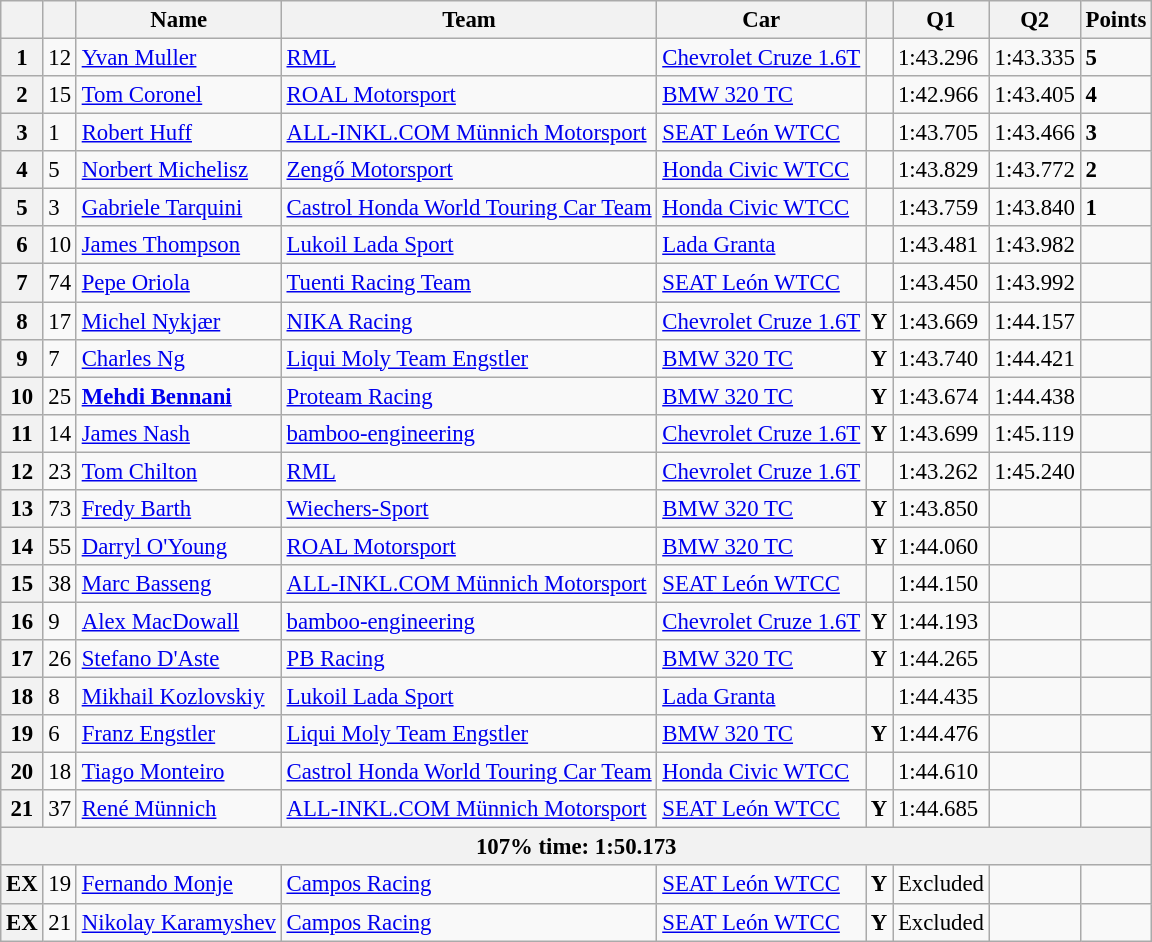<table class="wikitable sortable" style="font-size: 95%;">
<tr>
<th></th>
<th></th>
<th>Name</th>
<th>Team</th>
<th>Car</th>
<th></th>
<th>Q1</th>
<th>Q2</th>
<th>Points</th>
</tr>
<tr>
<th>1</th>
<td>12</td>
<td> <a href='#'>Yvan Muller</a></td>
<td><a href='#'>RML</a></td>
<td><a href='#'>Chevrolet Cruze 1.6T</a></td>
<td></td>
<td>1:43.296</td>
<td>1:43.335</td>
<td><strong>5</strong></td>
</tr>
<tr>
<th>2</th>
<td>15</td>
<td> <a href='#'>Tom Coronel</a></td>
<td><a href='#'>ROAL Motorsport</a></td>
<td><a href='#'>BMW 320 TC</a></td>
<td></td>
<td>1:42.966</td>
<td>1:43.405</td>
<td><strong>4</strong></td>
</tr>
<tr>
<th>3</th>
<td>1</td>
<td> <a href='#'>Robert Huff</a></td>
<td><a href='#'>ALL-INKL.COM Münnich Motorsport</a></td>
<td><a href='#'>SEAT León WTCC</a></td>
<td></td>
<td>1:43.705</td>
<td>1:43.466</td>
<td><strong>3</strong></td>
</tr>
<tr>
<th>4</th>
<td>5</td>
<td> <a href='#'>Norbert Michelisz</a></td>
<td><a href='#'>Zengő Motorsport</a></td>
<td><a href='#'>Honda Civic WTCC</a></td>
<td></td>
<td>1:43.829</td>
<td>1:43.772</td>
<td><strong>2</strong></td>
</tr>
<tr>
<th>5</th>
<td>3</td>
<td> <a href='#'>Gabriele Tarquini</a></td>
<td><a href='#'>Castrol Honda World Touring Car Team</a></td>
<td><a href='#'>Honda Civic WTCC</a></td>
<td></td>
<td>1:43.759</td>
<td>1:43.840</td>
<td><strong>1</strong></td>
</tr>
<tr>
<th>6</th>
<td>10</td>
<td> <a href='#'>James Thompson</a></td>
<td><a href='#'>Lukoil Lada Sport</a></td>
<td><a href='#'>Lada Granta</a></td>
<td></td>
<td>1:43.481</td>
<td>1:43.982</td>
<td></td>
</tr>
<tr>
<th>7</th>
<td>74</td>
<td> <a href='#'>Pepe Oriola</a></td>
<td><a href='#'>Tuenti Racing Team</a></td>
<td><a href='#'>SEAT León WTCC</a></td>
<td></td>
<td>1:43.450</td>
<td>1:43.992</td>
<td></td>
</tr>
<tr>
<th>8</th>
<td>17</td>
<td> <a href='#'>Michel Nykjær</a></td>
<td><a href='#'>NIKA Racing</a></td>
<td><a href='#'>Chevrolet Cruze 1.6T</a></td>
<td align=center><strong><span>Y</span></strong></td>
<td>1:43.669</td>
<td>1:44.157</td>
<td></td>
</tr>
<tr>
<th>9</th>
<td>7</td>
<td> <a href='#'>Charles Ng</a></td>
<td><a href='#'>Liqui Moly Team Engstler</a></td>
<td><a href='#'>BMW 320 TC</a></td>
<td align=center><strong><span>Y</span></strong></td>
<td>1:43.740</td>
<td>1:44.421</td>
<td></td>
</tr>
<tr>
<th>10</th>
<td>25</td>
<td> <strong><a href='#'>Mehdi Bennani</a></strong></td>
<td><a href='#'>Proteam Racing</a></td>
<td><a href='#'>BMW 320 TC</a></td>
<td align=center><strong><span>Y</span></strong></td>
<td>1:43.674</td>
<td>1:44.438</td>
<td></td>
</tr>
<tr>
<th>11</th>
<td>14</td>
<td> <a href='#'>James Nash</a></td>
<td><a href='#'>bamboo-engineering</a></td>
<td><a href='#'>Chevrolet Cruze 1.6T</a></td>
<td align=center><strong><span>Y</span></strong></td>
<td>1:43.699</td>
<td>1:45.119</td>
<td></td>
</tr>
<tr>
<th>12</th>
<td>23</td>
<td> <a href='#'>Tom Chilton</a></td>
<td><a href='#'>RML</a></td>
<td><a href='#'>Chevrolet Cruze 1.6T</a></td>
<td></td>
<td>1:43.262</td>
<td>1:45.240</td>
<td></td>
</tr>
<tr>
<th>13</th>
<td>73</td>
<td> <a href='#'>Fredy Barth</a></td>
<td><a href='#'>Wiechers-Sport</a></td>
<td><a href='#'>BMW 320 TC</a></td>
<td align=center><strong><span>Y</span></strong></td>
<td>1:43.850</td>
<td></td>
<td></td>
</tr>
<tr>
<th>14</th>
<td>55</td>
<td> <a href='#'>Darryl O'Young</a></td>
<td><a href='#'>ROAL Motorsport</a></td>
<td><a href='#'>BMW 320 TC</a></td>
<td align=center><strong><span>Y</span></strong></td>
<td>1:44.060</td>
<td></td>
<td></td>
</tr>
<tr>
<th>15</th>
<td>38</td>
<td> <a href='#'>Marc Basseng</a></td>
<td><a href='#'>ALL-INKL.COM Münnich Motorsport</a></td>
<td><a href='#'>SEAT León WTCC</a></td>
<td></td>
<td>1:44.150</td>
<td></td>
<td></td>
</tr>
<tr>
<th>16</th>
<td>9</td>
<td> <a href='#'>Alex MacDowall</a></td>
<td><a href='#'>bamboo-engineering</a></td>
<td><a href='#'>Chevrolet Cruze 1.6T</a></td>
<td align=center><strong><span>Y</span></strong></td>
<td>1:44.193</td>
<td></td>
<td></td>
</tr>
<tr>
<th>17</th>
<td>26</td>
<td> <a href='#'>Stefano D'Aste</a></td>
<td><a href='#'>PB Racing</a></td>
<td><a href='#'>BMW 320 TC</a></td>
<td align=center><strong><span>Y</span></strong></td>
<td>1:44.265</td>
<td></td>
<td></td>
</tr>
<tr>
<th>18</th>
<td>8</td>
<td> <a href='#'>Mikhail Kozlovskiy</a></td>
<td><a href='#'>Lukoil Lada Sport</a></td>
<td><a href='#'>Lada Granta</a></td>
<td></td>
<td>1:44.435</td>
<td></td>
<td></td>
</tr>
<tr>
<th>19</th>
<td>6</td>
<td> <a href='#'>Franz Engstler</a></td>
<td><a href='#'>Liqui Moly Team Engstler</a></td>
<td><a href='#'>BMW 320 TC</a></td>
<td align=center><strong><span>Y</span></strong></td>
<td>1:44.476</td>
<td></td>
<td></td>
</tr>
<tr>
<th>20</th>
<td>18</td>
<td> <a href='#'>Tiago Monteiro</a></td>
<td><a href='#'>Castrol Honda World Touring Car Team</a></td>
<td><a href='#'>Honda Civic WTCC</a></td>
<td></td>
<td>1:44.610</td>
<td></td>
<td></td>
</tr>
<tr>
<th>21</th>
<td>37</td>
<td> <a href='#'>René Münnich</a></td>
<td><a href='#'>ALL-INKL.COM Münnich Motorsport</a></td>
<td><a href='#'>SEAT León WTCC</a></td>
<td align=center><strong><span>Y</span></strong></td>
<td>1:44.685</td>
<td></td>
<td></td>
</tr>
<tr>
<th colspan=9>107% time: 1:50.173</th>
</tr>
<tr>
<th>EX</th>
<td>19</td>
<td> <a href='#'>Fernando Monje</a></td>
<td><a href='#'>Campos Racing</a></td>
<td><a href='#'>SEAT León WTCC</a></td>
<td align=center><strong><span>Y</span></strong></td>
<td>Excluded</td>
<td></td>
<td></td>
</tr>
<tr>
<th>EX</th>
<td>21</td>
<td> <a href='#'>Nikolay Karamyshev</a></td>
<td><a href='#'>Campos Racing</a></td>
<td><a href='#'>SEAT León WTCC</a></td>
<td align=center><strong><span>Y</span></strong></td>
<td>Excluded</td>
<td></td>
<td></td>
</tr>
</table>
